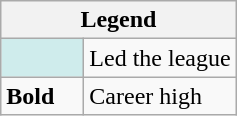<table class="wikitable mw-collapsible">
<tr>
<th colspan="2">Legend</th>
</tr>
<tr>
<td style="background:#cfecec; width:3em;"></td>
<td>Led the league</td>
</tr>
<tr>
<td><strong>Bold</strong></td>
<td>Career high</td>
</tr>
</table>
